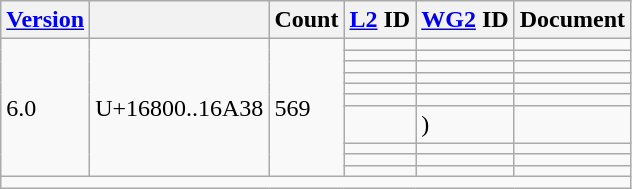<table class="wikitable sticky-header">
<tr>
<th><a href='#'>Version</a></th>
<th></th>
<th>Count</th>
<th><a href='#'>L2</a> ID</th>
<th><a href='#'>WG2</a> ID</th>
<th>Document</th>
</tr>
<tr>
<td rowspan="10">6.0</td>
<td rowspan="10">U+16800..16A38</td>
<td rowspan="10">569</td>
<td></td>
<td></td>
<td></td>
</tr>
<tr>
<td></td>
<td></td>
<td></td>
</tr>
<tr>
<td></td>
<td></td>
<td></td>
</tr>
<tr>
<td></td>
<td></td>
<td></td>
</tr>
<tr>
<td></td>
<td></td>
<td></td>
</tr>
<tr>
<td></td>
<td></td>
<td></td>
</tr>
<tr>
<td></td>
<td> )</td>
<td></td>
</tr>
<tr>
<td></td>
<td></td>
<td></td>
</tr>
<tr>
<td></td>
<td></td>
<td></td>
</tr>
<tr>
<td></td>
<td></td>
<td></td>
</tr>
<tr class="sortbottom">
<td colspan="6"></td>
</tr>
</table>
